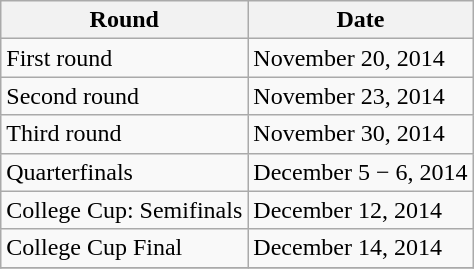<table class="wikitable">
<tr>
<th>Round</th>
<th>Date</th>
</tr>
<tr>
<td>First round</td>
<td>November 20, 2014</td>
</tr>
<tr>
<td>Second round</td>
<td>November 23, 2014</td>
</tr>
<tr>
<td>Third round</td>
<td>November 30, 2014</td>
</tr>
<tr>
<td>Quarterfinals</td>
<td>December 5 − 6, 2014</td>
</tr>
<tr>
<td>College Cup: Semifinals</td>
<td>December 12, 2014</td>
</tr>
<tr>
<td>College Cup Final</td>
<td>December 14, 2014</td>
</tr>
<tr>
</tr>
</table>
